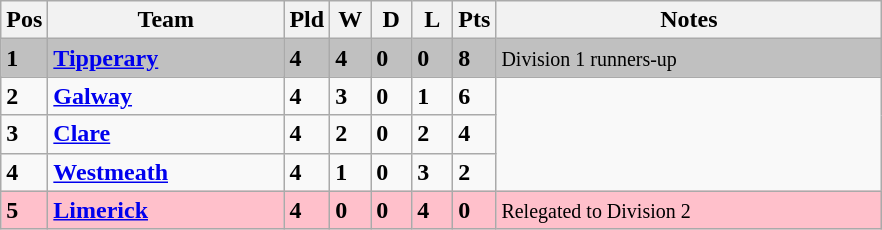<table class="wikitable" style="text-align: centre;">
<tr>
<th width=20>Pos</th>
<th width=150>Team</th>
<th width=20>Pld</th>
<th width=20>W</th>
<th width=20>D</th>
<th width=20>L</th>
<th width=20>Pts</th>
<th width=250>Notes</th>
</tr>
<tr style="background:silver;">
<td><strong>1</strong></td>
<td align=left><strong> <a href='#'>Tipperary</a> </strong></td>
<td><strong>4</strong></td>
<td><strong>4</strong></td>
<td><strong>0</strong></td>
<td><strong>0</strong></td>
<td><strong>8</strong></td>
<td><small> Division 1 runners-up</small></td>
</tr>
<tr style>
<td><strong>2</strong></td>
<td align=left><strong> <a href='#'>Galway</a> </strong></td>
<td><strong>4</strong></td>
<td><strong>3</strong></td>
<td><strong>0</strong></td>
<td><strong>1</strong></td>
<td><strong>6</strong></td>
</tr>
<tr>
<td><strong>3</strong></td>
<td align=left><strong> <a href='#'>Clare</a> </strong></td>
<td><strong>4</strong></td>
<td><strong>2</strong></td>
<td><strong>0</strong></td>
<td><strong>2</strong></td>
<td><strong>4</strong></td>
</tr>
<tr style>
<td><strong>4</strong></td>
<td align=left><strong> <a href='#'>Westmeath</a> </strong></td>
<td><strong>4</strong></td>
<td><strong>1</strong></td>
<td><strong>0</strong></td>
<td><strong>3</strong></td>
<td><strong>2</strong></td>
</tr>
<tr style="background:#FFC0CB;">
<td><strong>5</strong></td>
<td align=left><strong> <a href='#'>Limerick</a> </strong></td>
<td><strong>4</strong></td>
<td><strong>0</strong></td>
<td><strong>0</strong></td>
<td><strong>4</strong></td>
<td><strong>0</strong></td>
<td><small> Relegated to Division 2</small></td>
</tr>
</table>
